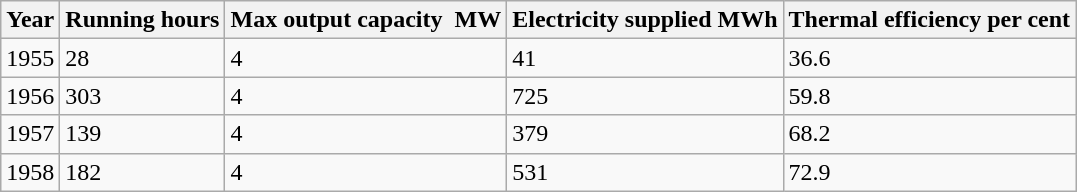<table class="wikitable">
<tr>
<th>Year</th>
<th>Running hours</th>
<th>Max output capacity  MW</th>
<th>Electricity supplied MWh</th>
<th>Thermal efficiency per cent</th>
</tr>
<tr>
<td>1955</td>
<td>28</td>
<td>4</td>
<td>41</td>
<td>36.6</td>
</tr>
<tr>
<td>1956</td>
<td>303</td>
<td>4</td>
<td>725</td>
<td>59.8</td>
</tr>
<tr>
<td>1957</td>
<td>139</td>
<td>4</td>
<td>379</td>
<td>68.2</td>
</tr>
<tr>
<td>1958</td>
<td>182</td>
<td>4</td>
<td>531</td>
<td>72.9</td>
</tr>
</table>
